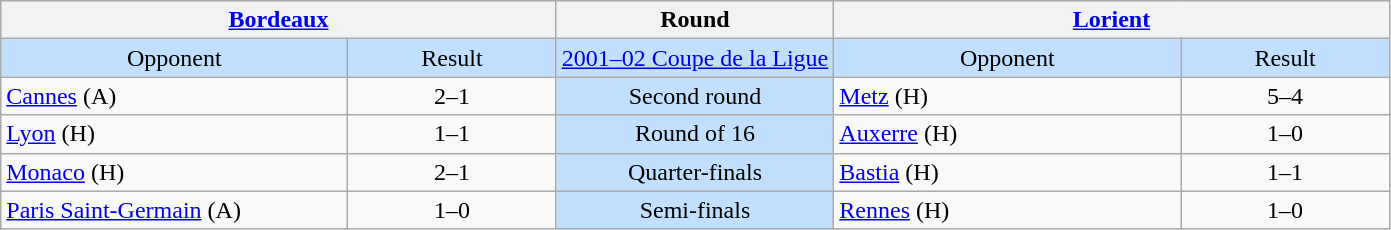<table class="wikitable" style="text-align:center; white-space:nowrap;">
<tr>
<th colspan="2"><a href='#'>Bordeaux</a></th>
<th>Round</th>
<th colspan="2"><a href='#'>Lorient</a></th>
</tr>
<tr style="background:#C1E0FF;">
<td style="width:25%;">Opponent</td>
<td style="width:15%;">Result</td>
<td><a href='#'>2001–02 Coupe de la Ligue</a></td>
<td style="width:25%;">Opponent</td>
<td style="width:15%;">Result</td>
</tr>
<tr>
<td style="text-align:left"><a href='#'>Cannes</a> (A)</td>
<td>2–1</td>
<td style="background:#C1E0FF;">Second round</td>
<td style="text-align:left"><a href='#'>Metz</a> (H)</td>
<td>5–4</td>
</tr>
<tr>
<td style="text-align:left"><a href='#'>Lyon</a> (H)</td>
<td>1–1  </td>
<td style="background:#C1E0FF;">Round of 16</td>
<td style="text-align:left"><a href='#'>Auxerre</a> (H)</td>
<td>1–0</td>
</tr>
<tr>
<td style="text-align:left"><a href='#'>Monaco</a> (H)</td>
<td>2–1</td>
<td style="background:#C1E0FF;">Quarter-finals</td>
<td style="text-align:left"><a href='#'>Bastia</a> (H)</td>
<td>1–1  </td>
</tr>
<tr>
<td style="text-align:left"><a href='#'>Paris Saint-Germain</a> (A)</td>
<td>1–0</td>
<td style="background:#C1E0FF;">Semi-finals</td>
<td style="text-align:left"><a href='#'>Rennes</a> (H)</td>
<td>1–0 </td>
</tr>
</table>
